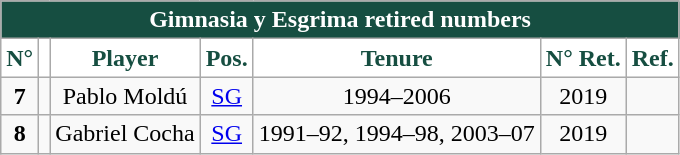<table class="wikitable" style="text-align:center">
<tr>
<td colspan="7" style= "background: #164e41; color: #ffffff"><strong>Gimnasia y Esgrima retired numbers</strong></td>
</tr>
<tr>
<th style="background:#ffffff; color: #164e41">N°</th>
<th style="background:#ffffff; color: #164e41"></th>
<th style="background:#ffffff; color: #164e41">Player</th>
<th style="background:#ffffff; color: #164e41">Pos.</th>
<th style="background:#ffffff; color: #164e41">Tenure</th>
<th style="background:#ffffff; color: #164e41">N° Ret.</th>
<th style="background:#ffffff; color: #164e41">Ref.</th>
</tr>
<tr>
<td><strong>7</strong></td>
<td></td>
<td>Pablo Moldú</td>
<td><a href='#'>SG</a></td>
<td>1994–2006</td>
<td>2019</td>
<td></td>
</tr>
<tr>
<td><strong>8</strong></td>
<td></td>
<td>Gabriel Cocha</td>
<td><a href='#'>SG</a></td>
<td>1991–92, 1994–98, 2003–07</td>
<td>2019</td>
<td></td>
</tr>
</table>
